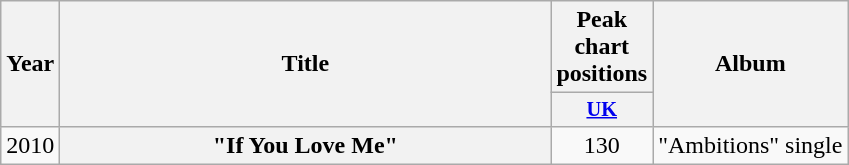<table class="wikitable plainrowheaders" style="text-align:center;" border="1">
<tr>
<th scope="col" rowspan="2" style="width:1em;">Year</th>
<th scope="col" rowspan="2" style="width:20em;">Title</th>
<th scope="col" colspan="1">Peak chart positions</th>
<th scope="col" rowspan="2">Album</th>
</tr>
<tr>
<th style="width:3em;font-size:85%;"><a href='#'>UK</a><br></th>
</tr>
<tr>
<td>2010</td>
<th scope="row">"If You Love Me"</th>
<td>130</td>
<td>"Ambitions" single</td>
</tr>
</table>
